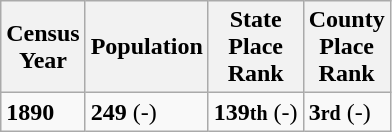<table class="wikitable">
<tr>
<th>Census<br>Year</th>
<th>Population</th>
<th>State<br>Place<br>Rank</th>
<th>County<br>Place<br>Rank</th>
</tr>
<tr>
<td><strong>1890</strong></td>
<td><strong>249</strong> (-)</td>
<td><strong>139<small>th</small></strong> (-)</td>
<td><strong>3<small>rd</small></strong> (-)</td>
</tr>
</table>
